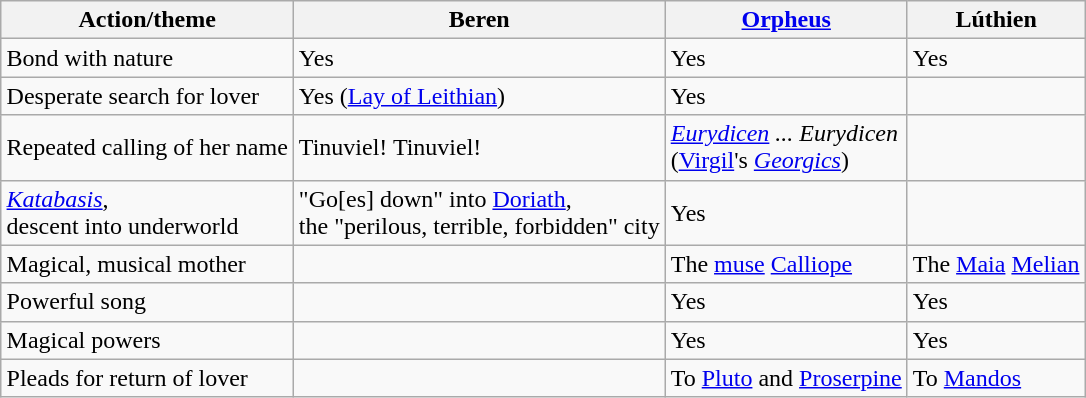<table class="wikitable" style="margin:1em auto;">
<tr>
<th>Action/theme</th>
<th>Beren</th>
<th><a href='#'>Orpheus</a></th>
<th>Lúthien</th>
</tr>
<tr>
<td>Bond with nature</td>
<td>Yes</td>
<td>Yes</td>
<td>Yes</td>
</tr>
<tr>
<td>Desperate search for lover</td>
<td>Yes (<a href='#'>Lay of Leithian</a>)</td>
<td>Yes</td>
<td></td>
</tr>
<tr>
<td>Repeated calling of her name</td>
<td>Tinuviel! Tinuviel!</td>
<td><em><a href='#'>Eurydicen</a> ... Eurydicen</em><br>(<a href='#'>Virgil</a>'s <em><a href='#'>Georgics</a></em>)</td>
<td></td>
</tr>
<tr>
<td><em><a href='#'>Katabasis</a></em>,<br>descent into underworld</td>
<td>"Go[es] down" into <a href='#'>Doriath</a>,<br>the "perilous, terrible, forbidden" city</td>
<td>Yes</td>
<td></td>
</tr>
<tr>
<td>Magical, musical mother</td>
<td></td>
<td>The <a href='#'>muse</a> <a href='#'>Calliope</a></td>
<td>The <a href='#'>Maia</a> <a href='#'>Melian</a></td>
</tr>
<tr>
<td>Powerful song</td>
<td></td>
<td>Yes</td>
<td>Yes</td>
</tr>
<tr>
<td>Magical powers</td>
<td></td>
<td>Yes</td>
<td>Yes</td>
</tr>
<tr>
<td>Pleads for return of lover</td>
<td></td>
<td>To <a href='#'>Pluto</a> and <a href='#'>Proserpine</a></td>
<td>To <a href='#'>Mandos</a></td>
</tr>
</table>
